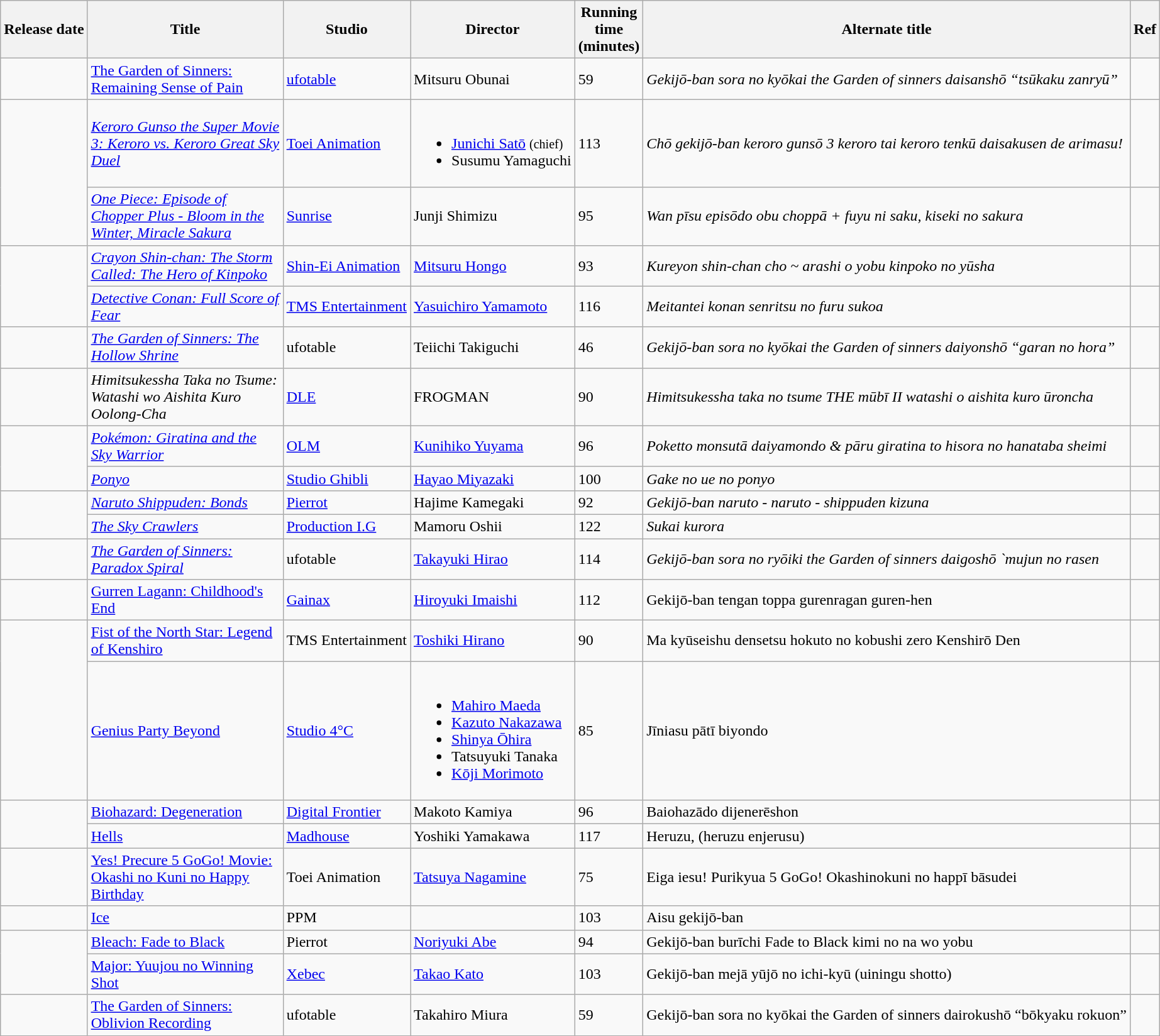<table class="wikitable sortable" border="1">
<tr>
<th>Release date</th>
<th width="200px">Title</th>
<th>Studio</th>
<th>Director</th>
<th width="10px">Running time (minutes)</th>
<th class="unsortable">Alternate title</th>
<th class="unsortable">Ref</th>
</tr>
<tr>
<td></td>
<td><a href='#'>The Garden of Sinners: Remaining Sense of Pain</a></td>
<td><a href='#'>ufotable</a></td>
<td>Mitsuru Obunai</td>
<td>59</td>
<td><em>Gekijō-ban sora no kyōkai the Garden of sinners daisanshō “tsūkaku zanryū”</em></td>
<td></td>
</tr>
<tr>
<td rowspan="2"></td>
<td><em><a href='#'>Keroro Gunso the Super Movie 3: Keroro vs. Keroro Great Sky Duel</a></em></td>
<td><a href='#'>Toei Animation</a></td>
<td><br><ul><li><a href='#'>Junichi Satō</a> <small>(chief)</small></li><li>Susumu Yamaguchi</li></ul></td>
<td>113</td>
<td><em>Chō gekijō-ban keroro gunsō 3 keroro tai keroro tenkū daisakusen de arimasu!</em></td>
<td></td>
</tr>
<tr>
<td><a href='#'><em>One Piece: Episode of Chopper Plus - Bloom in the Winter, Miracle Sakura</em></a></td>
<td><a href='#'>Sunrise</a></td>
<td>Junji Shimizu</td>
<td>95</td>
<td><em>Wan pīsu episōdo obu choppā + fuyu ni saku, kiseki no sakura</em></td>
<td></td>
</tr>
<tr>
<td rowspan="2"></td>
<td><em><a href='#'>Crayon Shin-chan: The Storm Called: The Hero of Kinpoko</a></em></td>
<td><a href='#'>Shin-Ei Animation</a></td>
<td><a href='#'>Mitsuru Hongo</a></td>
<td>93</td>
<td><em>Kureyon shin-chan cho ~ arashi o yobu kinpoko no yūsha</em></td>
<td></td>
</tr>
<tr>
<td><em><a href='#'>Detective Conan: Full Score of Fear</a></em></td>
<td><a href='#'>TMS Entertainment</a></td>
<td><a href='#'>Yasuichiro Yamamoto</a></td>
<td>116</td>
<td><em>Meitantei konan senritsu no furu sukoa</em></td>
<td></td>
</tr>
<tr>
<td></td>
<td><em><a href='#'>The Garden of Sinners: The Hollow Shrine</a></em></td>
<td>ufotable</td>
<td>Teiichi Takiguchi</td>
<td>46</td>
<td><em>Gekijō-ban sora no kyōkai the Garden of sinners daiyonshō “garan no hora”</em></td>
<td></td>
</tr>
<tr>
<td></td>
<td><em>Himitsukessha Taka no Tsume: Watashi wo Aishita Kuro Oolong-Cha</em></td>
<td><a href='#'>DLE</a></td>
<td>FROGMAN</td>
<td>90</td>
<td><em>Himitsukessha taka no tsume THE mūbī II watashi o aishita kuro ūroncha</em></td>
<td></td>
</tr>
<tr>
<td rowspan="2"></td>
<td><em><a href='#'>Pokémon: Giratina and the Sky Warrior</a></em></td>
<td><a href='#'>OLM</a></td>
<td><a href='#'>Kunihiko Yuyama</a></td>
<td>96</td>
<td><em>Poketto monsutā daiyamondo & pāru giratina to hisora no hanataba sheimi</em></td>
<td></td>
</tr>
<tr>
<td><em><a href='#'>Ponyo</a></em></td>
<td><a href='#'>Studio Ghibli</a></td>
<td><a href='#'>Hayao Miyazaki</a></td>
<td>100</td>
<td><em>Gake no ue no ponyo</em></td>
<td></td>
</tr>
<tr>
<td rowspan="2"></td>
<td><em><a href='#'>Naruto Shippuden: Bonds</a></em></td>
<td><a href='#'>Pierrot</a></td>
<td>Hajime Kamegaki</td>
<td>92</td>
<td><em>Gekijō-ban naruto - naruto - shippuden kizuna</em></td>
<td></td>
</tr>
<tr>
<td><em><a href='#'>The Sky Crawlers</a></em></td>
<td><a href='#'>Production I.G</a></td>
<td>Mamoru Oshii</td>
<td>122</td>
<td><em>Sukai kurora</em></td>
<td></td>
</tr>
<tr>
<td></td>
<td><em><a href='#'>The Garden of Sinners: Paradox Spiral</a></em></td>
<td>ufotable</td>
<td><a href='#'>Takayuki Hirao</a></td>
<td>114</td>
<td><em>Gekijō-ban sora no ryōiki the Garden of sinners daigoshō `mujun no rasen<strong></td>
<td></td>
</tr>
<tr>
<td></td>
<td></em><a href='#'>Gurren Lagann: Childhood's End</a><em></td>
<td><a href='#'>Gainax</a></td>
<td><a href='#'>Hiroyuki Imaishi</a></td>
<td>112</td>
<td></em>Gekijō-ban tengan toppa gurenragan guren-hen<em></td>
<td></td>
</tr>
<tr>
<td rowspan="2"></td>
<td></em><a href='#'>Fist of the North Star: Legend of Kenshiro</a><em></td>
<td>TMS Entertainment</td>
<td><a href='#'>Toshiki Hirano</a></td>
<td>90</td>
<td></em>Ma kyūseishu densetsu hokuto no kobushi zero Kenshirō Den<em></td>
<td></td>
</tr>
<tr>
<td></em><a href='#'>Genius Party Beyond</a><em></td>
<td><a href='#'>Studio 4°C</a></td>
<td><br><ul><li><a href='#'>Mahiro Maeda</a></li><li><a href='#'>Kazuto Nakazawa</a></li><li><a href='#'>Shinya Ōhira</a></li><li>Tatsuyuki Tanaka</li><li><a href='#'>Kōji Morimoto</a></li></ul></td>
<td>85</td>
<td></em>Jīniasu pātī biyondo<em></td>
<td></td>
</tr>
<tr>
<td rowspan="2"></td>
<td></em><a href='#'>Biohazard: Degeneration</a><em></td>
<td><a href='#'>Digital Frontier</a></td>
<td>Makoto Kamiya</td>
<td>96</td>
<td></em>Baiohazādo dijenerēshon<em></td>
<td></td>
</tr>
<tr>
<td></em><a href='#'>Hells</a><em></td>
<td><a href='#'>Madhouse</a></td>
<td>Yoshiki Yamakawa</td>
<td>117</td>
<td></em>Heruzu, (heruzu enjerusu)<em></td>
<td></td>
</tr>
<tr>
<td></td>
<td></em><a href='#'>Yes! Precure 5 GoGo! Movie: Okashi no Kuni no Happy Birthday</a><em></td>
<td>Toei Animation</td>
<td><a href='#'>Tatsuya Nagamine</a></td>
<td>75</td>
<td></em>Eiga iesu! Purikyua 5 GoGo! Okashinokuni no happī bāsudei<em></td>
<td></td>
</tr>
<tr>
<td></td>
<td></em><a href='#'>Ice</a><em></td>
<td>PPM</td>
<td></td>
<td>103</td>
<td></em>Aisu gekijō-ban<em></td>
<td></td>
</tr>
<tr>
<td rowspan="2"></td>
<td></em><a href='#'>Bleach: Fade to Black</a><em></td>
<td>Pierrot</td>
<td><a href='#'>Noriyuki Abe</a></td>
<td>94</td>
<td></em>Gekijō-ban burīchi Fade to Black kimi no na wo yobu<em></td>
<td></td>
</tr>
<tr>
<td></em><a href='#'>Major: Yuujou no Winning Shot</a><em></td>
<td><a href='#'>Xebec</a></td>
<td><a href='#'>Takao Kato</a></td>
<td>103</td>
<td></em>Gekijō-ban mejā yūjō no ichi-kyū (uiningu shotto)<em></td>
<td></td>
</tr>
<tr>
<td></td>
<td></em><a href='#'>The Garden of Sinners: Oblivion Recording</a><em></td>
<td>ufotable</td>
<td>Takahiro Miura</td>
<td>59</td>
<td></em>Gekijō-ban sora no kyōkai the Garden of sinners dairokushō “bōkyaku rokuon”<em></td>
<td></td>
</tr>
</table>
